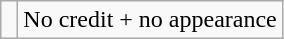<table class="wikitable">
<tr>
<td> </td>
<td>No credit + no appearance</td>
</tr>
</table>
